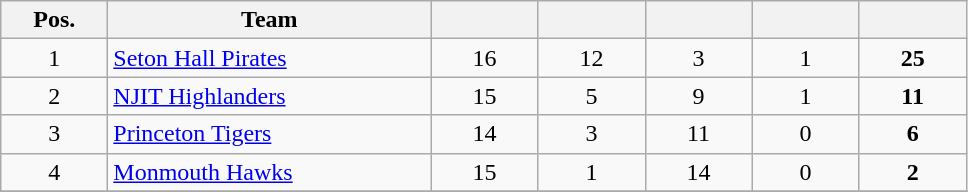<table class="wikitable sortable">
<tr>
<th style="width: 4em;">Pos.</th>
<th style="width: 13em;">Team</th>
<th style="width: 4em;"></th>
<th style="width: 4em;"></th>
<th style="width: 4em;"></th>
<th style="width: 4em;"></th>
<th style="width: 4em;"></th>
</tr>
<tr style="text-align:center;">
<td style="text-align:center;">1</td>
<td style="text-align:left;"><a href='#'>Seton Hall Pirates</a></td>
<td>16</td>
<td>12</td>
<td>3</td>
<td>1</td>
<td><strong>25</strong></td>
</tr>
<tr style="text-align:center;">
<td style="text-align:center;">2</td>
<td style="text-align:left;"><a href='#'>NJIT Highlanders</a></td>
<td>15</td>
<td>5</td>
<td>9</td>
<td>1</td>
<td><strong>11</strong></td>
</tr>
<tr style="text-align:center;">
<td style="text-align:center;">3</td>
<td style="text-align:left;"><a href='#'>Princeton Tigers</a></td>
<td>14</td>
<td>3</td>
<td>11</td>
<td>0</td>
<td><strong>6</strong></td>
</tr>
<tr style="text-align:center;">
<td style="text-align:center;">4</td>
<td style="text-align:left;"><a href='#'>Monmouth Hawks</a></td>
<td>15</td>
<td>1</td>
<td>14</td>
<td>0</td>
<td><strong>2</strong></td>
</tr>
<tr style="text-align:center;">
</tr>
</table>
